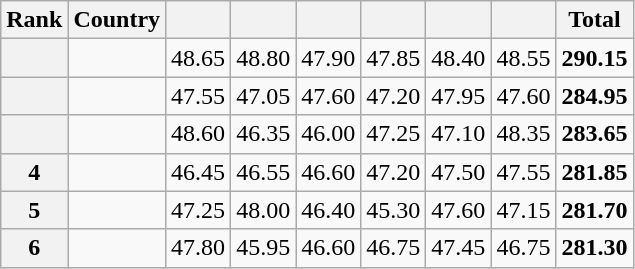<table class="wikitable sortable">
<tr>
<th scope="col">Rank</th>
<th scope="col">Country</th>
<th scope="col"></th>
<th scope="col"></th>
<th scope="col"></th>
<th scope="col"></th>
<th scope="col"></th>
<th scope="col"></th>
<th scope="col">Total</th>
</tr>
<tr>
<th scope="row"></th>
<td align="left"></td>
<td>48.65</td>
<td>48.80</td>
<td>47.90</td>
<td>47.85</td>
<td>48.40</td>
<td>48.55</td>
<td><strong>290.15</strong></td>
</tr>
<tr>
<th scope="row"></th>
<td align="left"></td>
<td>47.55</td>
<td>47.05</td>
<td>47.60</td>
<td>47.20</td>
<td>47.95</td>
<td>47.60</td>
<td><strong>284.95</strong></td>
</tr>
<tr>
<th scope="row"></th>
<td align="left"></td>
<td>48.60</td>
<td>46.35</td>
<td>46.00</td>
<td>47.25</td>
<td>47.10</td>
<td>48.35</td>
<td><strong>283.65</strong></td>
</tr>
<tr>
<th scope="row">4</th>
<td align="left"></td>
<td>46.45</td>
<td>46.55</td>
<td>46.60</td>
<td>47.20</td>
<td>47.50</td>
<td>47.55</td>
<td><strong>281.85</strong></td>
</tr>
<tr>
<th scope="row">5</th>
<td align="left"></td>
<td>47.25</td>
<td>48.00</td>
<td>46.40</td>
<td>45.30</td>
<td>47.60</td>
<td>47.15</td>
<td><strong>281.70</strong></td>
</tr>
<tr>
<th scope="row">6</th>
<td align="left"></td>
<td>47.80</td>
<td>45.95</td>
<td>46.60</td>
<td>46.75</td>
<td>47.45</td>
<td>46.75</td>
<td><strong>281.30</strong></td>
</tr>
</table>
